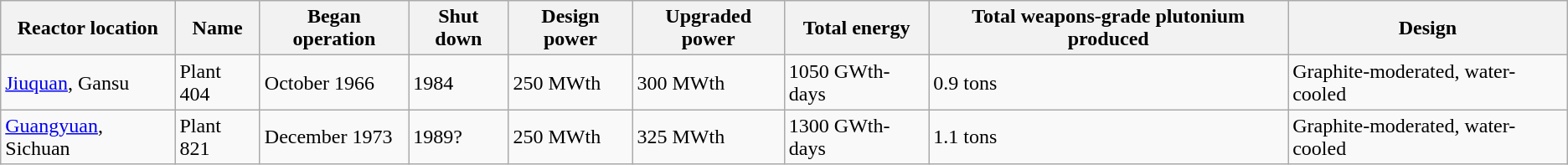<table class="wikitable sortable mw-collapsible">
<tr>
<th>Reactor location</th>
<th>Name</th>
<th>Began operation</th>
<th>Shut down</th>
<th>Design power</th>
<th>Upgraded power</th>
<th>Total energy</th>
<th>Total weapons-grade plutonium produced</th>
<th>Design</th>
</tr>
<tr>
<td><a href='#'>Jiuquan</a>, Gansu</td>
<td>Plant 404</td>
<td>October 1966</td>
<td>1984</td>
<td>250 MWth</td>
<td>300 MWth</td>
<td>1050 GWth-days</td>
<td>0.9 tons</td>
<td>Graphite-moderated, water-cooled</td>
</tr>
<tr>
<td><a href='#'>Guangyuan</a>, Sichuan</td>
<td>Plant 821</td>
<td>December 1973</td>
<td>1989?</td>
<td>250 MWth</td>
<td>325 MWth</td>
<td>1300 GWth-days</td>
<td>1.1 tons</td>
<td>Graphite-moderated, water-cooled</td>
</tr>
</table>
